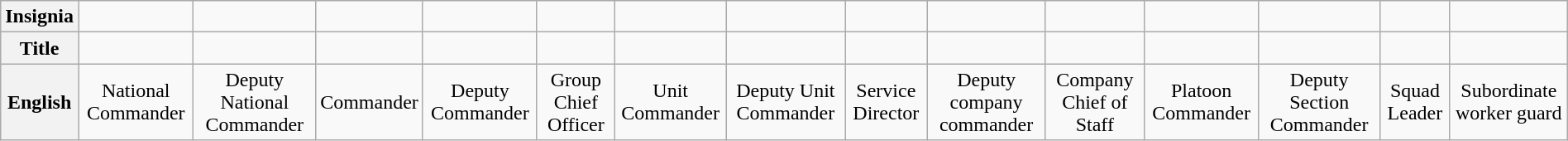<table class="wikitable" style="margin:1em auto;">
<tr align="center">
<th>Insignia<br></th>
<td></td>
<td></td>
<td></td>
<td></td>
<td></td>
<td></td>
<td></td>
<td></td>
<td></td>
<td></td>
<td></td>
<td></td>
<td></td>
<td></td>
</tr>
<tr align="center">
<th>Title</th>
<td></td>
<td></td>
<td></td>
<td></td>
<td></td>
<td></td>
<td></td>
<td></td>
<td></td>
<td></td>
<td></td>
<td></td>
<td></td>
<td></td>
</tr>
<tr align="center">
<th>English</th>
<td>National Commander</td>
<td>Deputy National Commander</td>
<td>Commander</td>
<td>Deputy Commander</td>
<td>Group Chief Officer</td>
<td>Unit Commander</td>
<td>Deputy Unit Commander</td>
<td>Service Director</td>
<td>Deputy company commander</td>
<td>Company Chief of Staff</td>
<td>Platoon Commander</td>
<td>Deputy Section Commander</td>
<td>Squad Leader</td>
<td>Subordinate worker guard</td>
</tr>
</table>
